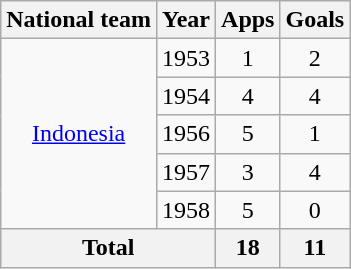<table class="wikitable">
<tr>
<th>National team</th>
<th>Year</th>
<th>Apps</th>
<th>Goals</th>
</tr>
<tr>
<td rowspan="5" align="center"><a href='#'>Indonesia</a></td>
<td>1953</td>
<td align="center">1</td>
<td align="center">2</td>
</tr>
<tr>
<td>1954</td>
<td align="center">4</td>
<td align="center">4</td>
</tr>
<tr>
<td>1956</td>
<td align="center">5</td>
<td align="center">1</td>
</tr>
<tr>
<td align="center">1957</td>
<td align="center">3</td>
<td align="center">4</td>
</tr>
<tr>
<td>1958</td>
<td align="center">5</td>
<td align="center">0</td>
</tr>
<tr>
<th colspan="2">Total</th>
<th>18</th>
<th>11</th>
</tr>
</table>
